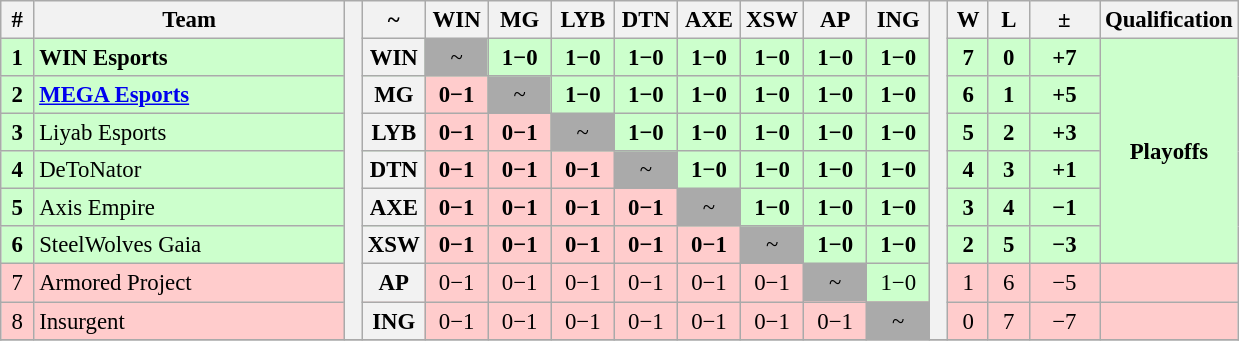<table class="wikitable" style="font-size: 95%; text-align: center">
<tr>
<th style="width:15px;">#</th>
<th style="width:200px;">Team</th>
<th rowspan="9" style="width:5px;;"></th>
<th>~</th>
<th style="width:35px;" title="">WIN</th>
<th style="width:35px;" title="">MG</th>
<th style="width:35px;" title="">LYB</th>
<th style="width:35px;" title="">DTN</th>
<th style="width:35px;" title="">AXE</th>
<th style="width:35px;" title="">XSW</th>
<th style="width:35px;" title="">AP</th>
<th style="width:35px;" title="">ING</th>
<th rowspan="9" style="width:5px;;"></th>
<th style="width:20px;" title="Wins">W</th>
<th style="width:20px;" title="Losses">L</th>
<th style="width:40px;">±</th>
<th>Qualification</th>
</tr>
<tr style="background:#cfc;">
<td><strong>1</strong></td>
<td style="text-align: left"><strong> WIN Esports</strong></td>
<th>WIN</th>
<td style="background:#aaa;">~</td>
<td style="background:#cfc;"><strong>1−0</strong></td>
<td style="background:#cfc;"><strong>1−0</strong></td>
<td style="background:#cfc;"><strong>1−0</strong></td>
<td style="background:#cfc;"><strong>1−0</strong></td>
<td style="background:#cfc;"><strong>1−0</strong></td>
<td style="background:#cfc;"><strong>1−0</strong></td>
<td style="background:#cfc;"><strong>1−0</strong></td>
<td><strong>7</strong></td>
<td><strong>0</strong></td>
<td><strong>+7</strong></td>
<td rowspan="6"><strong>Playoffs</strong></td>
</tr>
<tr style="background:#cfc;">
<td><strong>2</strong></td>
<td style="text-align: left"><strong> <a href='#'>MEGA Esports</a></strong> </td>
<th>MG</th>
<td style="background:#fcc;"><strong>0−1</strong></td>
<td style="background:#aaa;">~</td>
<td style="background:#cfc;"><strong>1−0</strong></td>
<td style="background:#cfc;"><strong>1−0</strong></td>
<td style="background:#cfc;"><strong>1−0</strong></td>
<td style="background:#cfc;"><strong>1−0</strong></td>
<td style="background:#cfc;"><strong>1−0</strong></td>
<td style="background:#cfc;"><strong>1−0</strong></td>
<td><strong>6</strong></td>
<td><strong>1</strong></td>
<td><strong>+5</strong></td>
</tr>
<tr style="background:#cfc;">
<td><strong>3</strong></td>
<td style="text-align: left"> Liyab Esports</td>
<th>LYB</th>
<td style="background:#fcc;"><strong>0−1</strong></td>
<td style="background:#fcc;"><strong>0−1</strong></td>
<td style="background:#aaa;">~</td>
<td style="background:#cfc;"><strong>1−0</strong></td>
<td style="background:#cfc;"><strong>1−0</strong></td>
<td style="background:#cfc;"><strong>1−0</strong></td>
<td style="background:#cfc;"><strong>1−0</strong></td>
<td style="background:#cfc;"><strong>1−0</strong></td>
<td><strong>5</strong></td>
<td><strong>2</strong></td>
<td><strong>+3</strong></td>
</tr>
<tr style="background:#cfc;">
<td><strong>4</strong></td>
<td style="text-align: left"> DeToNator</td>
<th>DTN</th>
<td style="background:#fcc;"><strong>0−1</strong></td>
<td style="background:#fcc;"><strong>0−1</strong></td>
<td style="background:#fcc;"><strong>0−1</strong></td>
<td style="background:#aaa;">~</td>
<td style="background:#cfc;"><strong>1−0</strong></td>
<td style="background:#cfc;"><strong>1−0</strong></td>
<td style="background:#cfc;"><strong>1−0</strong></td>
<td style="background:#cfc;"><strong>1−0</strong></td>
<td><strong>4</strong></td>
<td><strong>3</strong></td>
<td><strong>+1</strong></td>
</tr>
<tr style="background:#cfc;">
<td><strong>5</strong></td>
<td style="text-align: left"> Axis Empire</td>
<th>AXE</th>
<td style="background:#fcc;"><strong>0−1</strong></td>
<td style="background:#fcc;"><strong>0−1</strong></td>
<td style="background:#fcc;"><strong>0−1</strong></td>
<td style="background:#fcc;"><strong>0−1</strong></td>
<td style="background:#aaa;">~</td>
<td style="background:#cfc;"><strong>1−0</strong></td>
<td style="background:#cfc;"><strong>1−0</strong></td>
<td style="background:#cfc;"><strong>1−0</strong></td>
<td><strong>3</strong></td>
<td><strong>4</strong></td>
<td><strong>−1</strong></td>
</tr>
<tr style="background:#cfc;">
<td><strong>6</strong></td>
<td style="text-align: left"> SteelWolves Gaia</td>
<th>XSW</th>
<td style="background:#fcc;"><strong>0−1</strong></td>
<td style="background:#fcc;"><strong>0−1</strong></td>
<td style="background:#fcc;"><strong>0−1</strong></td>
<td style="background:#fcc;"><strong>0−1</strong></td>
<td style="background:#fcc;"><strong>0−1</strong></td>
<td style="background:#aaa;">~</td>
<td style="background:#cfc;"><strong>1−0</strong></td>
<td style="background:#cfc;"><strong>1−0</strong></td>
<td><strong>2</strong></td>
<td><strong>5</strong></td>
<td><strong>−3</strong></td>
</tr>
<tr style="background:#fcc;">
<td>7</td>
<td style="text-align: left"> Armored Project</td>
<th>AP</th>
<td style="background:#fcc;">0−1</td>
<td style="background:#fcc;">0−1</td>
<td style="background:#fcc;">0−1</td>
<td style="background:#fcc;">0−1</td>
<td style="background:#fcc;">0−1</td>
<td style="background:#fcc;">0−1</td>
<td style="background:#aaa;">~</td>
<td style="background:#cfc;">1−0</td>
<td>1</td>
<td>6</td>
<td>−5</td>
<td></td>
</tr>
<tr style="background:#fcc;">
<td>8</td>
<td style="text-align: left"> Insurgent</td>
<th>ING</th>
<td style="background:#fcc;">0−1</td>
<td style="background:#fcc;">0−1</td>
<td style="background:#fcc;">0−1</td>
<td style="background:#fcc;">0−1</td>
<td style="background:#fcc;">0−1</td>
<td style="background:#fcc;">0−1</td>
<td style="background:#fcc;">0−1</td>
<td style="background:#aaa;">~</td>
<td>0</td>
<td>7</td>
<td>−7</td>
<td></td>
</tr>
<tr>
</tr>
</table>
